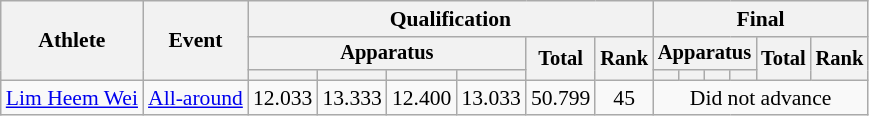<table class="wikitable" style="font-size:90%">
<tr>
<th rowspan=3>Athlete</th>
<th rowspan=3>Event</th>
<th colspan =6>Qualification</th>
<th colspan =6>Final</th>
</tr>
<tr style="font-size:95%">
<th colspan=4>Apparatus</th>
<th rowspan=2>Total</th>
<th rowspan=2>Rank</th>
<th colspan=4>Apparatus</th>
<th rowspan=2>Total</th>
<th rowspan=2>Rank</th>
</tr>
<tr style="font-size:95%">
<th></th>
<th></th>
<th></th>
<th></th>
<th></th>
<th></th>
<th></th>
<th></th>
</tr>
<tr align=center>
<td align=left><a href='#'>Lim Heem Wei</a></td>
<td align=left><a href='#'>All-around</a></td>
<td>12.033</td>
<td>13.333</td>
<td>12.400</td>
<td>13.033</td>
<td>50.799</td>
<td>45</td>
<td colspan=6>Did not advance</td>
</tr>
</table>
